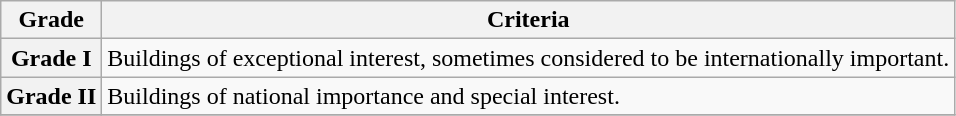<table class="wikitable" border="1">
<tr>
<th>Grade</th>
<th>Criteria</th>
</tr>
<tr>
<th>Grade I</th>
<td>Buildings of exceptional interest, sometimes considered to be internationally important.</td>
</tr>
<tr>
<th>Grade II</th>
<td>Buildings of national importance and special interest.</td>
</tr>
<tr>
</tr>
</table>
